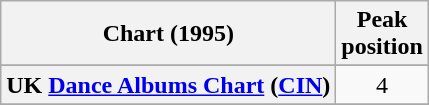<table class="wikitable sortable plainrowheaders" style="text-align:center">
<tr>
<th>Chart (1995)</th>
<th>Peak<br>position</th>
</tr>
<tr>
</tr>
<tr>
</tr>
<tr>
<th scope="row">UK <a href='#'>Dance Albums Chart</a> (<a href='#'>CIN</a>)</th>
<td align="center">4</td>
</tr>
<tr>
</tr>
</table>
